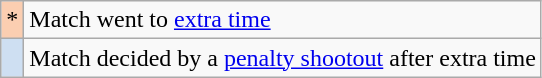<table class="wikitable">
<tr>
<td align="center" style="background-color:#FBCEB1">*</td>
<td>Match went to <a href='#'>extra time</a></td>
</tr>
<tr>
<td align="center" style="background-color:#cedff2"></td>
<td>Match decided by a <a href='#'>penalty shootout</a> after extra time</td>
</tr>
</table>
